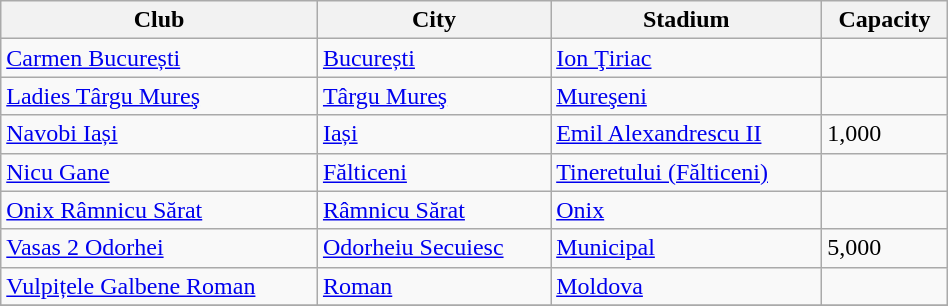<table class="wikitable sortable" width="50%">
<tr>
<th>Club</th>
<th>City</th>
<th>Stadium</th>
<th>Capacity</th>
</tr>
<tr>
<td><a href='#'>Carmen București</a></td>
<td><a href='#'>București</a></td>
<td><a href='#'>Ion Ţiriac</a></td>
<td></td>
</tr>
<tr>
<td><a href='#'>Ladies Târgu Mureş</a></td>
<td><a href='#'>Târgu Mureş</a></td>
<td><a href='#'>Mureşeni</a></td>
<td></td>
</tr>
<tr>
<td><a href='#'>Navobi Iași</a></td>
<td><a href='#'>Iași</a></td>
<td><a href='#'>Emil Alexandrescu II</a></td>
<td>1,000</td>
</tr>
<tr>
<td><a href='#'>Nicu Gane</a></td>
<td><a href='#'>Fălticeni</a></td>
<td><a href='#'>Tineretului (Fălticeni)</a></td>
<td></td>
</tr>
<tr>
<td><a href='#'>Onix Râmnicu Sărat</a></td>
<td><a href='#'>Râmnicu Sărat</a></td>
<td><a href='#'>Onix</a></td>
<td></td>
</tr>
<tr>
<td><a href='#'>Vasas 2 Odorhei</a></td>
<td><a href='#'>Odorheiu Secuiesc</a></td>
<td><a href='#'>Municipal</a></td>
<td>5,000</td>
</tr>
<tr>
<td><a href='#'>Vulpițele Galbene Roman</a></td>
<td><a href='#'>Roman</a></td>
<td><a href='#'>Moldova</a></td>
<td></td>
</tr>
<tr>
</tr>
</table>
